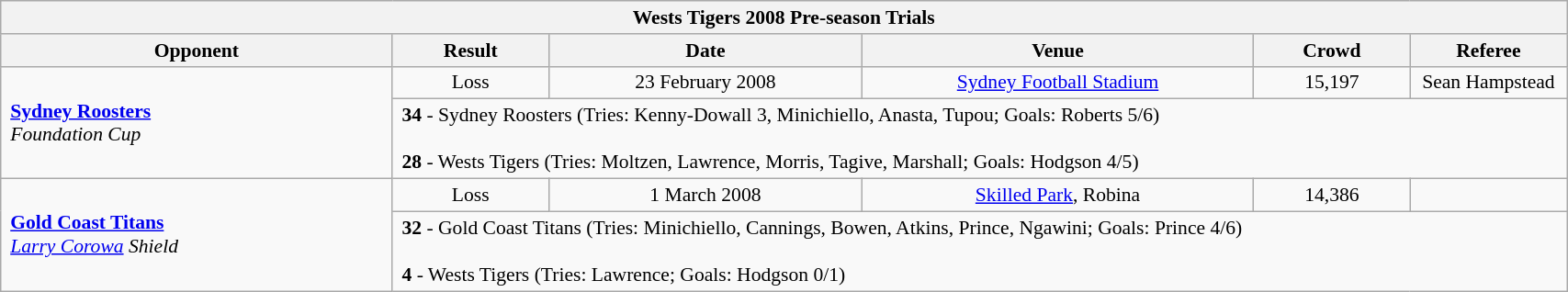<table class="wikitable" border=1 style="border-collapse:collapse; font-size:90%; text-align:center;" cellpadding=2 cellspacing=2 width=90% class="toccolours collapsible collapsed">
<tr bgcolor="#efefef">
<th colspan="7">Wests Tigers 2008 Pre-season Trials</th>
</tr>
<tr bgcolor="#efefef">
<th width=25%>Opponent</th>
<th width=10%>Result</th>
<th width=20%>Date</th>
<th width=25%>Venue</th>
<th width=10%>Crowd</th>
<th width=10%>Referee</th>
</tr>
<tr>
<td rowspan="2" align=left> <strong><a href='#'>Sydney Roosters</a></strong><br> <em>Foundation Cup</em></td>
<td>Loss</td>
<td>23 February 2008</td>
<td><a href='#'>Sydney Football Stadium</a></td>
<td>15,197</td>
<td>Sean Hampstead</td>
</tr>
<tr>
<td colspan="5" align="left"> <strong>34</strong> - Sydney Roosters (Tries: Kenny-Dowall 3, Minichiello, Anasta, Tupou; Goals: Roberts 5/6) <br><br> <strong>28</strong> - Wests Tigers (Tries: Moltzen, Lawrence, Morris, Tagive, Marshall; Goals: Hodgson 4/5)</td>
</tr>
<tr>
<td rowspan="2" align=left> <strong><a href='#'>Gold Coast Titans</a></strong><br><em> <a href='#'>Larry Corowa</a> Shield</em></td>
<td>Loss</td>
<td>1 March 2008</td>
<td><a href='#'>Skilled Park</a>, Robina</td>
<td>14,386</td>
<td></td>
</tr>
<tr>
<td colspan="5" align=left> <strong>32</strong> - Gold Coast Titans (Tries: Minichiello, Cannings, Bowen, Atkins, Prince, Ngawini; Goals: Prince 4/6)    <br><br> <strong>4</strong> - Wests Tigers (Tries: Lawrence; Goals: Hodgson 0/1)</td>
</tr>
</table>
